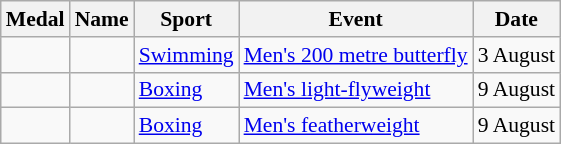<table class="wikitable sortable" style="font-size:90%">
<tr>
<th>Medal</th>
<th>Name</th>
<th>Sport</th>
<th>Event</th>
<th>Date</th>
</tr>
<tr>
<td></td>
<td></td>
<td><a href='#'>Swimming</a></td>
<td><a href='#'>Men's 200 metre butterfly</a></td>
<td>3 August</td>
</tr>
<tr>
<td></td>
<td></td>
<td><a href='#'>Boxing</a></td>
<td><a href='#'>Men's light-flyweight</a></td>
<td>9 August</td>
</tr>
<tr>
<td></td>
<td></td>
<td><a href='#'>Boxing</a></td>
<td><a href='#'>Men's featherweight</a></td>
<td>9 August</td>
</tr>
</table>
